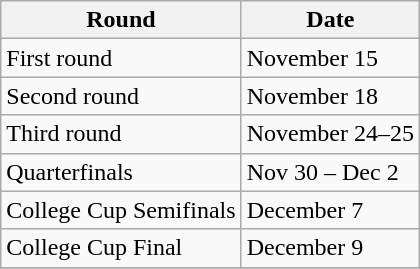<table class="wikitable">
<tr>
<th>Round</th>
<th>Date</th>
</tr>
<tr>
<td>First round</td>
<td>November 15</td>
</tr>
<tr>
<td>Second round</td>
<td>November 18</td>
</tr>
<tr>
<td>Third round</td>
<td>November 24–25</td>
</tr>
<tr>
<td>Quarterfinals</td>
<td>Nov 30 – Dec 2</td>
</tr>
<tr>
<td>College Cup Semifinals</td>
<td>December 7</td>
</tr>
<tr>
<td>College Cup Final</td>
<td>December 9</td>
</tr>
<tr>
</tr>
</table>
